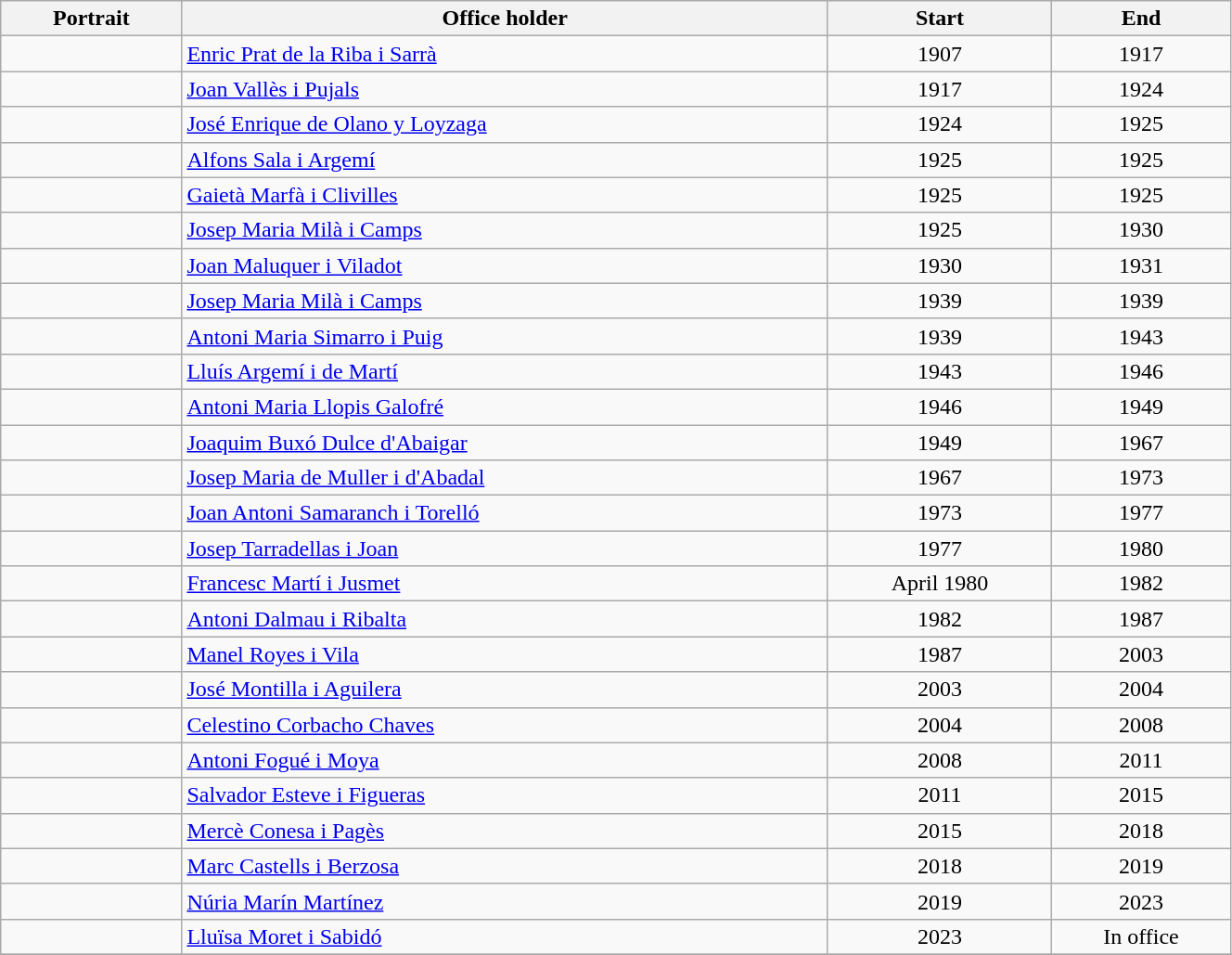<table class="wikitable sortable" width="70%" align=center>
<tr>
<th class="unsortable">Portrait</th>
<th>Office holder</th>
<th>Start</th>
<th>End</th>
</tr>
<tr>
<td align=center></td>
<td align="left"><a href='#'>Enric Prat de la Riba i Sarrà</a></td>
<td align=center>1907</td>
<td align=center>1917</td>
</tr>
<tr>
<td align=center></td>
<td align="left"><a href='#'>Joan Vallès i Pujals</a></td>
<td align=center>1917</td>
<td align=center>1924</td>
</tr>
<tr>
<td align=center></td>
<td align="left"><a href='#'>José Enrique de Olano y Loyzaga</a></td>
<td align=center>1924</td>
<td align=center>1925</td>
</tr>
<tr>
<td align=center></td>
<td align="left"><a href='#'>Alfons Sala i Argemí</a></td>
<td align=center>1925</td>
<td align=center>1925</td>
</tr>
<tr>
<td align=center></td>
<td align="left"><a href='#'>Gaietà Marfà i Clivilles</a></td>
<td align=center>1925</td>
<td align=center>1925</td>
</tr>
<tr>
<td align=center></td>
<td align="left"><a href='#'>Josep Maria Milà i Camps</a></td>
<td align=center>1925</td>
<td align=center>1930</td>
</tr>
<tr>
<td align=center></td>
<td align="left"><a href='#'>Joan Maluquer i Viladot</a></td>
<td align=center>1930</td>
<td align=center>1931</td>
</tr>
<tr>
<td align=center></td>
<td align="left"><a href='#'>Josep Maria Milà i Camps</a></td>
<td align=center>1939</td>
<td align=center>1939</td>
</tr>
<tr>
<td align=center></td>
<td align="left"><a href='#'>Antoni Maria Simarro i Puig</a></td>
<td align=center>1939</td>
<td align=center>1943</td>
</tr>
<tr>
<td align=center></td>
<td align="left"><a href='#'>Lluís Argemí i de Martí</a></td>
<td align=center>1943</td>
<td align=center>1946</td>
</tr>
<tr>
<td align=center></td>
<td align="left"><a href='#'>Antoni Maria Llopis Galofré</a></td>
<td align=center>1946</td>
<td align=center>1949</td>
</tr>
<tr>
<td align=center></td>
<td align="left"><a href='#'>Joaquim Buxó Dulce d'Abaigar</a></td>
<td align=center>1949</td>
<td align=center>1967</td>
</tr>
<tr>
<td align=center></td>
<td align="left"><a href='#'>Josep Maria de Muller i d'Abadal</a></td>
<td align=center>1967</td>
<td align=center>1973</td>
</tr>
<tr>
<td align=center></td>
<td align="left"><a href='#'>Joan Antoni Samaranch i Torelló</a></td>
<td align=center>1973</td>
<td align=center>1977</td>
</tr>
<tr>
<td align=center></td>
<td align="left"><a href='#'>Josep Tarradellas i Joan</a></td>
<td align=center>1977</td>
<td align=center>1980</td>
</tr>
<tr>
<td align=center></td>
<td align="left"><a href='#'>Francesc Martí i Jusmet</a></td>
<td align=center>April 1980</td>
<td align=center>1982</td>
</tr>
<tr>
<td align=center></td>
<td align="left"><a href='#'>Antoni Dalmau i Ribalta</a></td>
<td align=center>1982</td>
<td align=center>1987</td>
</tr>
<tr>
<td align=center></td>
<td align="left"><a href='#'>Manel Royes i Vila</a></td>
<td align=center>1987</td>
<td align=center>2003</td>
</tr>
<tr>
<td align=center></td>
<td align="left"><a href='#'>José Montilla i Aguilera</a></td>
<td align=center>2003</td>
<td align=center>2004</td>
</tr>
<tr>
<td align=center></td>
<td align="left"><a href='#'>Celestino Corbacho Chaves</a></td>
<td align=center>2004</td>
<td align=center>2008</td>
</tr>
<tr>
<td align=center></td>
<td align="left"><a href='#'>Antoni Fogué i Moya</a></td>
<td align=center>2008</td>
<td align=center>2011</td>
</tr>
<tr>
<td align=center></td>
<td align="left"><a href='#'>Salvador Esteve i Figueras</a></td>
<td align=center>2011</td>
<td align=center>2015</td>
</tr>
<tr>
<td align=center></td>
<td align="left"><a href='#'>Mercè Conesa i Pagès</a></td>
<td align=center>2015</td>
<td align=center>2018</td>
</tr>
<tr>
<td align=center></td>
<td align="left"><a href='#'>Marc Castells i Berzosa</a></td>
<td align=center>2018</td>
<td align=center>2019</td>
</tr>
<tr>
<td align=center></td>
<td align="left"><a href='#'>Núria Marín Martínez</a></td>
<td align=center>2019</td>
<td align=center>2023</td>
</tr>
<tr>
<td align=center></td>
<td align="left"><a href='#'>Lluïsa Moret i Sabidó</a></td>
<td align=center>2023</td>
<td align=center>In office</td>
</tr>
<tr>
</tr>
</table>
